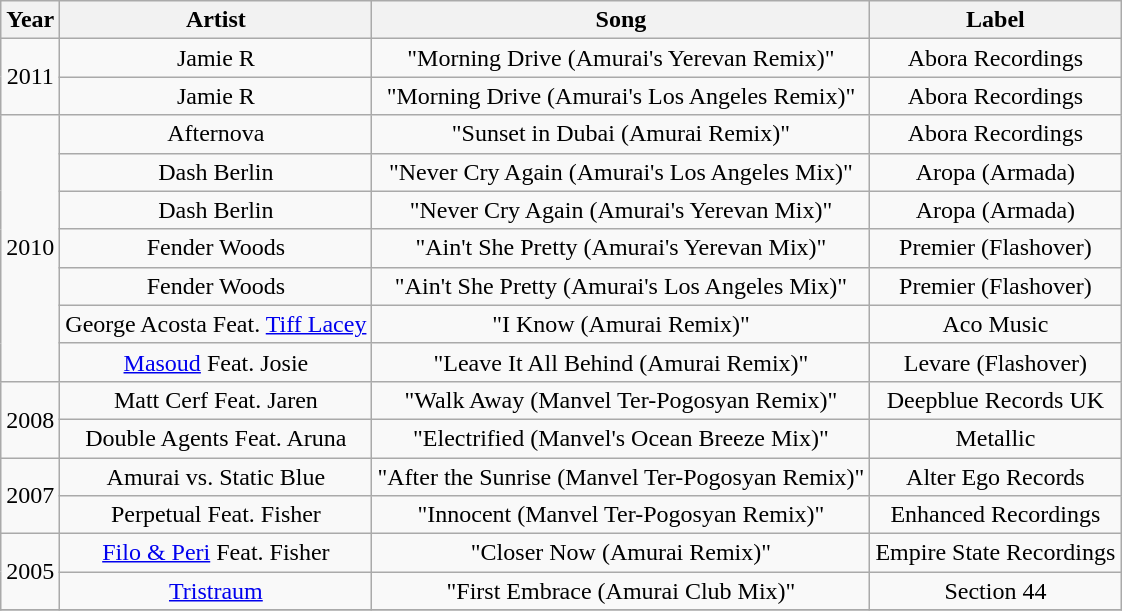<table class="wikitable" style="text-align:center">
<tr>
<th align="center">Year</th>
<th>Artist</th>
<th>Song</th>
<th align="center">Label</th>
</tr>
<tr>
<td rowspan="2">2011</td>
<td>Jamie R</td>
<td>"Morning Drive (Amurai's Yerevan Remix)"</td>
<td>Abora Recordings</td>
</tr>
<tr>
<td>Jamie R</td>
<td>"Morning Drive (Amurai's Los Angeles Remix)"</td>
<td>Abora Recordings</td>
</tr>
<tr>
<td rowspan="7">2010</td>
<td>Afternova</td>
<td>"Sunset in Dubai (Amurai Remix)"</td>
<td>Abora Recordings</td>
</tr>
<tr>
<td>Dash Berlin</td>
<td>"Never Cry Again (Amurai's Los Angeles Mix)"</td>
<td>Aropa (Armada)</td>
</tr>
<tr>
<td>Dash Berlin</td>
<td>"Never Cry Again (Amurai's Yerevan Mix)"</td>
<td>Aropa (Armada)</td>
</tr>
<tr>
<td>Fender Woods</td>
<td>"Ain't She Pretty (Amurai's Yerevan Mix)"</td>
<td>Premier (Flashover)</td>
</tr>
<tr>
<td>Fender Woods</td>
<td>"Ain't She Pretty (Amurai's Los Angeles Mix)"</td>
<td>Premier (Flashover)</td>
</tr>
<tr>
<td>George Acosta Feat. <a href='#'>Tiff Lacey</a></td>
<td>"I Know (Amurai Remix)"</td>
<td>Aco Music</td>
</tr>
<tr>
<td><a href='#'>Masoud</a> Feat. Josie</td>
<td>"Leave It All Behind (Amurai Remix)"</td>
<td>Levare (Flashover)</td>
</tr>
<tr>
<td rowspan="2">2008</td>
<td>Matt Cerf Feat. Jaren</td>
<td>"Walk Away (Manvel Ter-Pogosyan Remix)"</td>
<td>Deepblue Records UK</td>
</tr>
<tr>
<td>Double Agents Feat. Aruna</td>
<td>"Electrified (Manvel's Ocean Breeze Mix)"</td>
<td>Metallic</td>
</tr>
<tr>
<td rowspan="2">2007</td>
<td>Amurai vs. Static Blue</td>
<td>"After the Sunrise (Manvel Ter-Pogosyan Remix)"</td>
<td>Alter Ego Records</td>
</tr>
<tr>
<td>Perpetual Feat. Fisher</td>
<td>"Innocent (Manvel Ter-Pogosyan Remix)"</td>
<td>Enhanced Recordings</td>
</tr>
<tr>
<td rowspan="2">2005</td>
<td><a href='#'>Filo & Peri</a> Feat. Fisher</td>
<td>"Closer Now (Amurai Remix)"</td>
<td>Empire State Recordings</td>
</tr>
<tr>
<td><a href='#'>Tristraum</a></td>
<td>"First Embrace (Amurai Club Mix)"</td>
<td>Section 44</td>
</tr>
<tr>
</tr>
</table>
